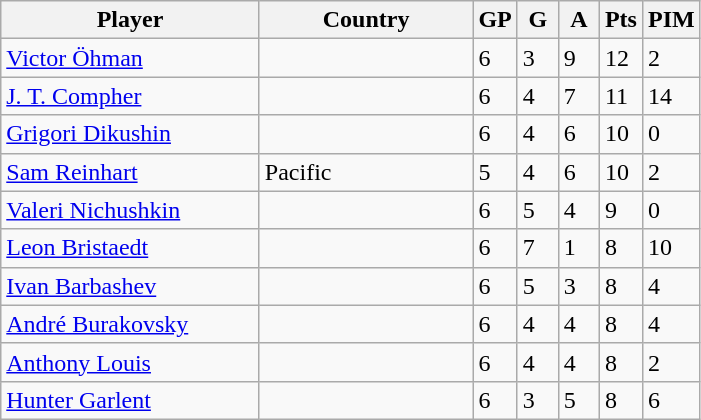<table class="wikitable">
<tr>
<th width=165>Player</th>
<th width=135>Country</th>
<th width=20>GP</th>
<th width=20>G</th>
<th width=20>A</th>
<th width=20>Pts</th>
<th width=20>PIM</th>
</tr>
<tr>
<td><a href='#'>Victor Öhman</a></td>
<td></td>
<td>6</td>
<td>3</td>
<td>9</td>
<td>12</td>
<td>2</td>
</tr>
<tr>
<td><a href='#'>J. T. Compher</a></td>
<td></td>
<td>6</td>
<td>4</td>
<td>7</td>
<td>11</td>
<td>14</td>
</tr>
<tr>
<td><a href='#'>Grigori Dikushin</a></td>
<td></td>
<td>6</td>
<td>4</td>
<td>6</td>
<td>10</td>
<td>0</td>
</tr>
<tr>
<td><a href='#'>Sam Reinhart</a></td>
<td> Pacific</td>
<td>5</td>
<td>4</td>
<td>6</td>
<td>10</td>
<td>2</td>
</tr>
<tr>
<td><a href='#'>Valeri Nichushkin</a></td>
<td></td>
<td>6</td>
<td>5</td>
<td>4</td>
<td>9</td>
<td>0</td>
</tr>
<tr>
<td><a href='#'>Leon Bristaedt</a></td>
<td></td>
<td>6</td>
<td>7</td>
<td>1</td>
<td>8</td>
<td>10</td>
</tr>
<tr>
<td><a href='#'>Ivan Barbashev</a></td>
<td></td>
<td>6</td>
<td>5</td>
<td>3</td>
<td>8</td>
<td>4</td>
</tr>
<tr>
<td><a href='#'>André Burakovsky</a></td>
<td></td>
<td>6</td>
<td>4</td>
<td>4</td>
<td>8</td>
<td>4</td>
</tr>
<tr>
<td><a href='#'>Anthony Louis</a></td>
<td></td>
<td>6</td>
<td>4</td>
<td>4</td>
<td>8</td>
<td>2</td>
</tr>
<tr>
<td><a href='#'>Hunter Garlent</a></td>
<td></td>
<td>6</td>
<td>3</td>
<td>5</td>
<td>8</td>
<td>6</td>
</tr>
</table>
